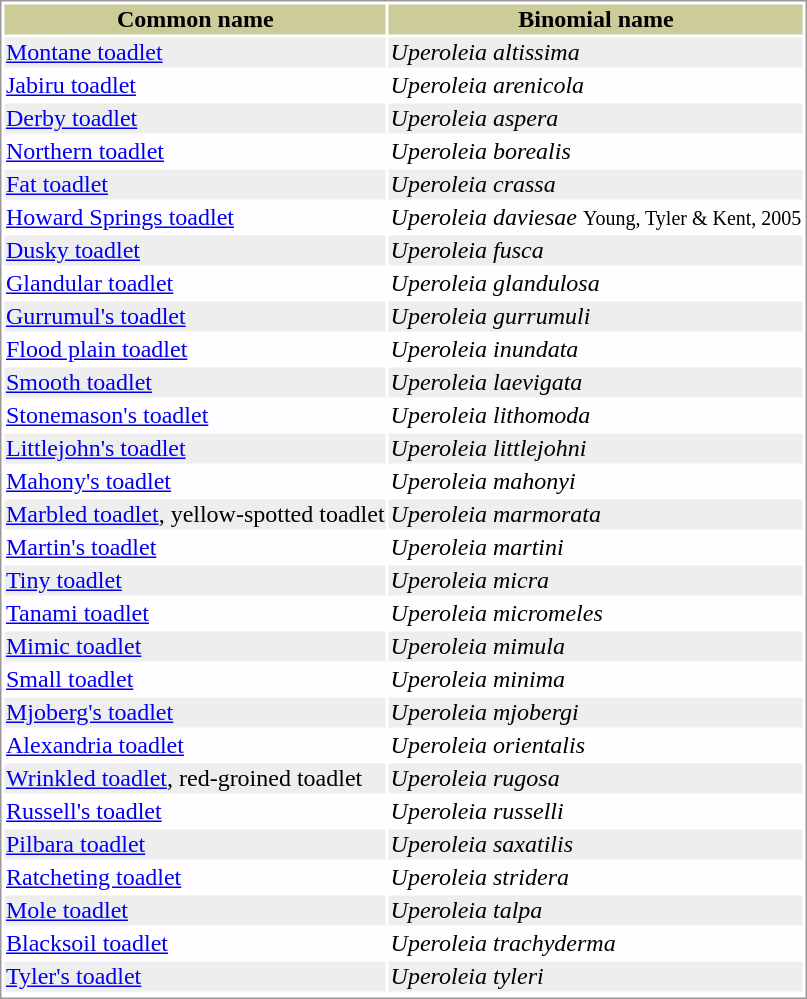<table style="text-align:left; border:1px solid #999999; ">
<tr style="background:#CCCC99; text-align: center; ">
<th>Common name</th>
<th>Binomial name</th>
</tr>
<tr style="background:#EEEEEE;">
<td><a href='#'>Montane toadlet</a></td>
<td><em>Uperoleia altissima</em> <br> </td>
</tr>
<tr style="background:#FFFDFF;">
<td><a href='#'>Jabiru toadlet</a></td>
<td><em>Uperoleia arenicola</em> </td>
</tr>
<tr style="background:#EEEEEE;">
<td><a href='#'>Derby toadlet</a></td>
<td><em>Uperoleia aspera</em> </td>
</tr>
<tr style="background:#FFFDFF;">
<td><a href='#'>Northern toadlet</a></td>
<td><em>Uperoleia borealis</em> </td>
</tr>
<tr style="background:#EEEEEE;">
<td><a href='#'>Fat toadlet</a></td>
<td><em>Uperoleia crassa</em> </td>
</tr>
<tr style=background:#FFFDFF;">
<td><a href='#'>Howard Springs toadlet</a></td>
<td><em>Uperoleia daviesae</em> <small>Young, Tyler & Kent, 2005</small></td>
</tr>
<tr style="background:#EEEEEE;">
<td><a href='#'>Dusky toadlet</a></td>
<td><em>Uperoleia fusca</em> </td>
</tr>
<tr style="background:#FFFDFF;">
<td><a href='#'>Glandular toadlet</a></td>
<td><em>Uperoleia glandulosa</em> </td>
</tr>
<tr style="background:#EEEEEE;">
<td><a href='#'>Gurrumul's toadlet</a></td>
<td><em>Uperoleia gurrumuli</em> </td>
</tr>
<tr style="background:#FFFDFF;">
<td><a href='#'>Flood plain toadlet</a></td>
<td><em>Uperoleia inundata</em> </td>
</tr>
<tr style="background:#EEEEEE;">
<td><a href='#'>Smooth toadlet</a></td>
<td><em>Uperoleia laevigata</em> </td>
</tr>
<tr style="background:#FFFDFF;">
<td><a href='#'>Stonemason's toadlet</a></td>
<td><em>Uperoleia lithomoda</em> </td>
</tr>
<tr style="background:#EEEEEE;">
<td><a href='#'>Littlejohn's toadlet</a></td>
<td><em>Uperoleia littlejohni</em> </td>
</tr>
<tr style="background:#FFFDFF;">
<td><a href='#'>Mahony's toadlet</a></td>
<td><em>Uperoleia mahonyi</em> </td>
</tr>
<tr style="background:#EEEEEE;">
<td><a href='#'>Marbled toadlet</a>, yellow-spotted toadlet</td>
<td><em>Uperoleia marmorata</em> </td>
</tr>
<tr style="background:#FFFDFF;">
<td><a href='#'>Martin's toadlet</a></td>
<td><em>Uperoleia martini</em> </td>
</tr>
<tr style="background:#EEEEEE;">
<td><a href='#'>Tiny toadlet</a></td>
<td><em>Uperoleia micra</em> </td>
</tr>
<tr style="background:#FFFDFF;">
<td><a href='#'>Tanami toadlet</a></td>
<td><em>Uperoleia micromeles</em> </td>
</tr>
<tr style="background:#EEEEEE;">
<td><a href='#'>Mimic toadlet</a></td>
<td><em>Uperoleia mimula</em> </td>
</tr>
<tr style="background:#FFFDFF;">
<td><a href='#'>Small toadlet</a></td>
<td><em>Uperoleia minima</em> </td>
</tr>
<tr style="background:#EEEEEE;">
<td><a href='#'>Mjoberg's toadlet</a></td>
<td><em>Uperoleia mjobergi</em> </td>
</tr>
<tr style="background:#FFFDFF;">
<td><a href='#'>Alexandria toadlet</a></td>
<td><em>Uperoleia orientalis</em> </td>
</tr>
<tr style="background:#EEEEEE;">
<td><a href='#'>Wrinkled toadlet</a>, red-groined toadlet</td>
<td><em>Uperoleia rugosa</em> </td>
</tr>
<tr style="background:#FFFDFF;">
<td><a href='#'>Russell's toadlet</a></td>
<td><em>Uperoleia russelli</em> </td>
</tr>
<tr style="background:#EEEEEE;">
<td><a href='#'>Pilbara toadlet</a></td>
<td><em>Uperoleia saxatilis</em> </td>
</tr>
<tr style="background:#FFFDFF;">
<td><a href='#'>Ratcheting toadlet</a></td>
<td><em>Uperoleia stridera</em> </td>
</tr>
<tr style="background:#EEEEEE;">
<td><a href='#'>Mole toadlet</a></td>
<td><em>Uperoleia talpa</em> </td>
</tr>
<tr style="background:#FFFDFF;">
<td><a href='#'>Blacksoil toadlet</a></td>
<td><em>Uperoleia trachyderma</em> </td>
</tr>
<tr style="background:#EEEEEE;">
<td><a href='#'>Tyler's toadlet</a></td>
<td><em>Uperoleia tyleri</em> </td>
</tr>
<tr>
</tr>
</table>
